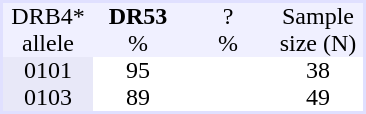<table border="0" cellspacing="0" cellpadding="0" align="left" style="text-align:center; background:#ffffff; margin-right: 3em; border:2px #e0e0ff solid;">
<tr style="background:#f0f0ff">
<td style="width:60px">DRB4*</td>
<td style="width:60px"><strong>DR53</strong></td>
<td style="width:60px">?</td>
<td style="width:60px">Sample</td>
</tr>
<tr style="background:#f0f0ff">
<td>allele</td>
<td>%</td>
<td>%</td>
<td>size (N)</td>
</tr>
<tr>
<td style = "background:#e8e8f8">0101</td>
<td>95</td>
<td></td>
<td>38</td>
</tr>
<tr>
<td style = "background:#e8e8f8">0103</td>
<td>89</td>
<td></td>
<td>49</td>
</tr>
<tr>
</tr>
</table>
